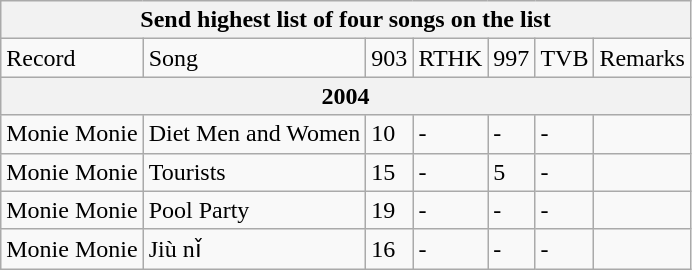<table class="wikitable">
<tr>
<th colspan="7">Send highest list of four songs on the list</th>
</tr>
<tr>
<td>Record</td>
<td>Song</td>
<td>903</td>
<td>RTHK</td>
<td>997</td>
<td>TVB</td>
<td>Remarks</td>
</tr>
<tr>
<th colspan="7">2004</th>
</tr>
<tr>
<td>Monie Monie</td>
<td>Diet Men and Women</td>
<td>10</td>
<td>-</td>
<td>-</td>
<td>-</td>
<td></td>
</tr>
<tr>
<td>Monie Monie</td>
<td>Tourists</td>
<td>15</td>
<td>-</td>
<td>5</td>
<td>-</td>
<td></td>
</tr>
<tr>
<td>Monie Monie</td>
<td>Pool Party</td>
<td>19</td>
<td>-</td>
<td>-</td>
<td>-</td>
<td></td>
</tr>
<tr>
<td>Monie Monie</td>
<td>Jiù nǐ</td>
<td>16</td>
<td>-</td>
<td>-</td>
<td>-</td>
<td></td>
</tr>
</table>
